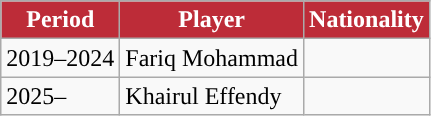<table class="wikitable sortable">
<tr>
<th style="background-color:#bd2c38; color:white;">Period</th>
<th style="background-color:#bd2c38; color:white;">Player</th>
<th style="background-color:#bd2c38; color:white;">Nationality</th>
</tr>
<tr>
<td>2019–2024</td>
<td>Fariq Mohammad</td>
<td></td>
</tr>
<tr>
<td>2025–</td>
<td>Khairul Effendy</td>
<td></td>
</tr>
</table>
